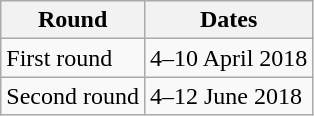<table class="wikitable">
<tr>
<th>Round</th>
<th>Dates</th>
</tr>
<tr>
<td>First round</td>
<td>4–10 April 2018</td>
</tr>
<tr>
<td>Second round</td>
<td>4–12 June 2018</td>
</tr>
</table>
